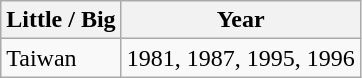<table class="wikitable">
<tr>
<th>Little / Big</th>
<th>Year</th>
</tr>
<tr>
<td> Taiwan</td>
<td>1981, 1987, 1995, 1996</td>
</tr>
</table>
